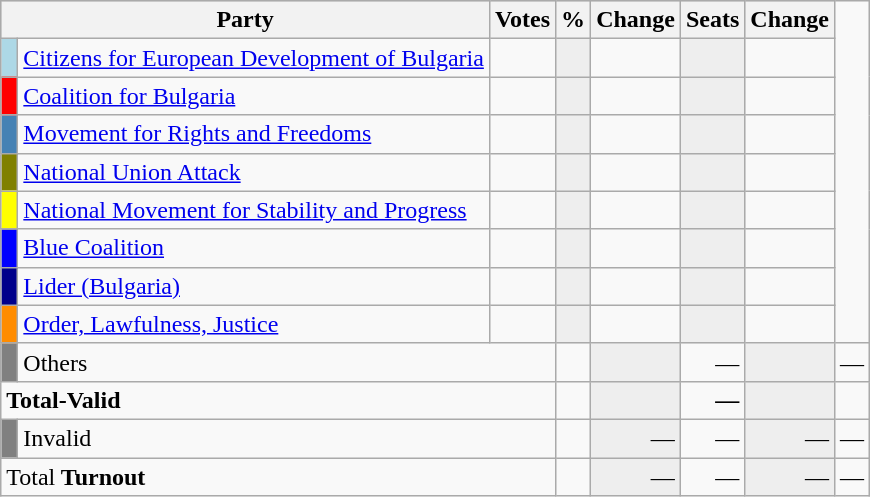<table class="wikitable" border="1">
<tr style="background-color:#C9C9C9">
<th align=left colspan=2 valign=top>Party</th>
<th align-right>Votes</th>
<th align=right>%</th>
<th align=right>Change</th>
<th align=right>Seats</th>
<th align=right>Change</th>
</tr>
<tr>
<td bgcolor="lightblue"> </td>
<td align=left><a href='#'>Citizens for European Development of Bulgaria</a></td>
<td align=right></td>
<td align=right style="background-color:#EEEEEE"></td>
<td align=right></td>
<td align=right style="background-color:#EEEEEE"></td>
<td align=right></td>
</tr>
<tr>
<td bgcolor="red"> </td>
<td align=left><a href='#'>Coalition for Bulgaria</a></td>
<td align=right></td>
<td align=right style="background-color:#EEEEEE"></td>
<td align=right></td>
<td align=right style="background-color:#EEEEEE"></td>
<td align=right></td>
</tr>
<tr>
<td bgcolor="#4682B4"> </td>
<td align=left><a href='#'>Movement for Rights and Freedoms</a></td>
<td align=right></td>
<td align=right style="background-color:#EEEEEE"></td>
<td align=right></td>
<td align=right style="background-color:#EEEEEE"></td>
<td align=right></td>
</tr>
<tr>
<td bgcolor="#808000"> </td>
<td align=left><a href='#'>National Union Attack</a></td>
<td align=right></td>
<td align=right style="background-color:#EEEEEE"></td>
<td align=right></td>
<td align=right style="background-color:#EEEEEE"></td>
<td align=right></td>
</tr>
<tr>
<td bgcolor="yellow"> </td>
<td align=left><a href='#'>National Movement for Stability and Progress</a></td>
<td align=right></td>
<td align=right style="background-color:#EEEEEE"></td>
<td align=right></td>
<td align=right style="background-color:#EEEEEE"></td>
<td align=right></td>
</tr>
<tr>
<td bgcolor="blue"> </td>
<td align=left><a href='#'>Blue Coalition</a></td>
<td align=right></td>
<td align=right style="background-color:#EEEEEE"></td>
<td align=right></td>
<td align=right style="background-color:#EEEEEE"></td>
<td align=right></td>
</tr>
<tr>
<td bgcolor="darkblue"> </td>
<td align=left><a href='#'>Lider (Bulgaria)</a></td>
<td align=right></td>
<td align=right style="background-color:#EEEEEE"></td>
<td align=right></td>
<td align=right style="background-color:#EEEEEE"></td>
<td align=right></td>
</tr>
<tr>
<td bgcolor="darkorange"> </td>
<td align=left><a href='#'>Order, Lawfulness, Justice</a></td>
<td align=right></td>
<td align=right style="background-color:#EEEEEE"></td>
<td align=right></td>
<td align=right style="background-color:#EEEEEE"></td>
<td align=right></td>
</tr>
<tr>
<td bgcolor="grey"> </td>
<td align=left colspan=2>Others</td>
<td align=right></td>
<td align=right style="background-color:#EEEEEE"></td>
<td align=right>—</td>
<td align=right style="background-color:#EEEEEE"></td>
<td align=right>—</td>
</tr>
<tr>
<td align=left colspan=3><strong>Total-Valid</strong></td>
<td align=right></td>
<td align=right style="background-color:#EEEEEE"></td>
<td align=right><strong>—<em></td>
<td align=right style="background-color:#EEEEEE"></td>
<td align=right></td>
</tr>
<tr>
<td bgcolor="grey"></td>
<td align=left colspan=2>Invalid</td>
<td align=right></td>
<td align=right style="background-color:#EEEEEE">—</td>
<td align=right>—</td>
<td align=right style="background-color:#EEEEEE">—</td>
<td align=right>—</td>
</tr>
<tr>
<td align=left colspan=3></strong>Total<strong>      </em> Turnout<em></td>
<td align=right></td>
<td align=right style="background-color:#EEEEEE"></strong>—<strong></td>
<td align=right></strong>—<strong></td>
<td align=right style="background-color:#EEEEEE"></strong>—<strong></td>
<td align=right></strong>—<strong></td>
</tr>
</table>
